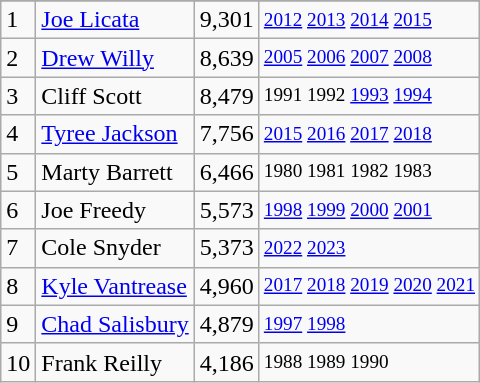<table class="wikitable">
<tr>
</tr>
<tr>
<td>1</td>
<td><a href='#'>Joe Licata</a></td>
<td><abbr>9,301</abbr></td>
<td style="font-size:80%;"><a href='#'>2012</a> <a href='#'>2013</a> <a href='#'>2014</a> <a href='#'>2015</a></td>
</tr>
<tr>
<td>2</td>
<td><a href='#'>Drew Willy</a></td>
<td><abbr>8,639</abbr></td>
<td style="font-size:80%;"><a href='#'>2005</a> <a href='#'>2006</a> <a href='#'>2007</a> <a href='#'>2008</a></td>
</tr>
<tr>
<td>3</td>
<td>Cliff Scott</td>
<td><abbr>8,479</abbr></td>
<td style="font-size:80%;">1991 1992 <a href='#'>1993</a> <a href='#'>1994</a></td>
</tr>
<tr>
<td>4</td>
<td><a href='#'>Tyree Jackson</a></td>
<td><abbr>7,756</abbr></td>
<td style="font-size:80%;"><a href='#'>2015</a> <a href='#'>2016</a> <a href='#'>2017</a> <a href='#'>2018</a></td>
</tr>
<tr>
<td>5</td>
<td>Marty Barrett</td>
<td><abbr>6,466</abbr></td>
<td style="font-size:80%;">1980 1981 1982 1983</td>
</tr>
<tr>
<td>6</td>
<td>Joe Freedy</td>
<td><abbr>5,573</abbr></td>
<td style="font-size:80%;"><a href='#'>1998</a> <a href='#'>1999</a> <a href='#'>2000</a> <a href='#'>2001</a></td>
</tr>
<tr>
<td>7</td>
<td>Cole Snyder</td>
<td><abbr>5,373</abbr></td>
<td style="font-size:80%;"><a href='#'>2022</a> <a href='#'>2023</a></td>
</tr>
<tr>
<td>8</td>
<td><a href='#'>Kyle Vantrease</a></td>
<td><abbr>4,960</abbr></td>
<td style="font-size:80%;"><a href='#'>2017</a> <a href='#'>2018</a> <a href='#'>2019</a> <a href='#'>2020</a> <a href='#'>2021</a></td>
</tr>
<tr>
<td>9</td>
<td><a href='#'>Chad Salisbury</a></td>
<td><abbr>4,879</abbr></td>
<td style="font-size:80%;"><a href='#'>1997</a> <a href='#'>1998</a></td>
</tr>
<tr>
<td>10</td>
<td>Frank Reilly</td>
<td><abbr>4,186</abbr></td>
<td style="font-size:80%;">1988 1989 1990</td>
</tr>
</table>
